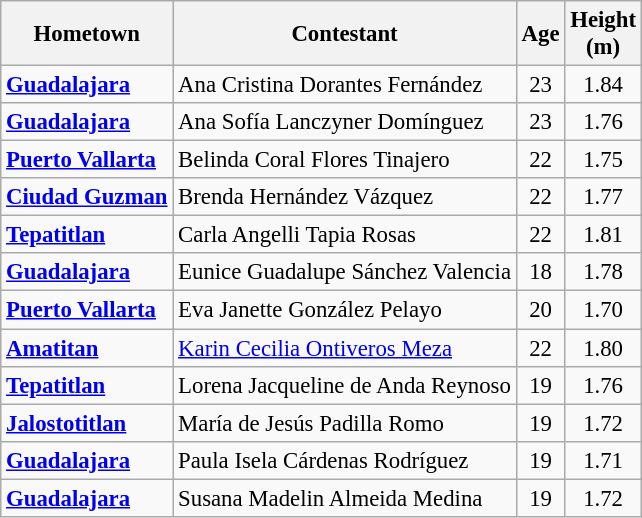<table class="wikitable sortable" style="font-size: 95%;">
<tr>
<th>Hometown</th>
<th>Contestant</th>
<th>Age</th>
<th>Height<br> (m)</th>
</tr>
<tr>
<td><strong><a href='#'>Guadalajara</a></strong></td>
<td>Ana Cristina Dorantes Fernández</td>
<td align="center">23</td>
<td align="center">1.84</td>
</tr>
<tr>
<td><strong><a href='#'>Guadalajara</a></strong></td>
<td>Ana Sofía Lanczyner Domínguez</td>
<td align="center">23</td>
<td align="center">1.76</td>
</tr>
<tr>
<td><strong><a href='#'>Puerto Vallarta</a></strong></td>
<td>Belinda Coral Flores Tinajero</td>
<td align="center">22</td>
<td align="center">1.75</td>
</tr>
<tr>
<td><strong><a href='#'>Ciudad Guzman</a></strong></td>
<td>Brenda Hernández Vázquez</td>
<td align="center">22</td>
<td align="center">1.77</td>
</tr>
<tr>
<td><strong><a href='#'>Tepatitlan</a></strong></td>
<td>Carla Angelli Tapia Rosas</td>
<td align="center">22</td>
<td align="center">1.81</td>
</tr>
<tr>
<td><strong><a href='#'>Guadalajara</a></strong></td>
<td>Eunice Guadalupe Sánchez Valencia</td>
<td align="center">18</td>
<td align="center">1.78</td>
</tr>
<tr>
<td><strong><a href='#'>Puerto Vallarta</a></strong></td>
<td>Eva Janette González Pelayo</td>
<td align="center">20</td>
<td align="center">1.70</td>
</tr>
<tr>
<td><strong><a href='#'>Amatitan</a></strong></td>
<td><a href='#'>Karin Cecilia Ontiveros Meza</a></td>
<td align="center">22</td>
<td align="center">1.80</td>
</tr>
<tr>
<td><strong><a href='#'>Tepatitlan</a></strong></td>
<td>Lorena Jacqueline de Anda Reynoso</td>
<td align="center">19</td>
<td align="center">1.76</td>
</tr>
<tr>
<td><strong><a href='#'>Jalostotitlan</a></strong></td>
<td>María de Jesús Padilla Romo</td>
<td align="center">19</td>
<td align="center">1.72</td>
</tr>
<tr>
<td><strong><a href='#'>Guadalajara</a></strong></td>
<td>Paula Isela Cárdenas Rodríguez</td>
<td align="center">19</td>
<td align="center">1.71</td>
</tr>
<tr>
<td><strong><a href='#'>Guadalajara</a></strong></td>
<td>Susana Madelin Almeida Medina</td>
<td align="center">19</td>
<td align="center">1.72</td>
</tr>
</table>
